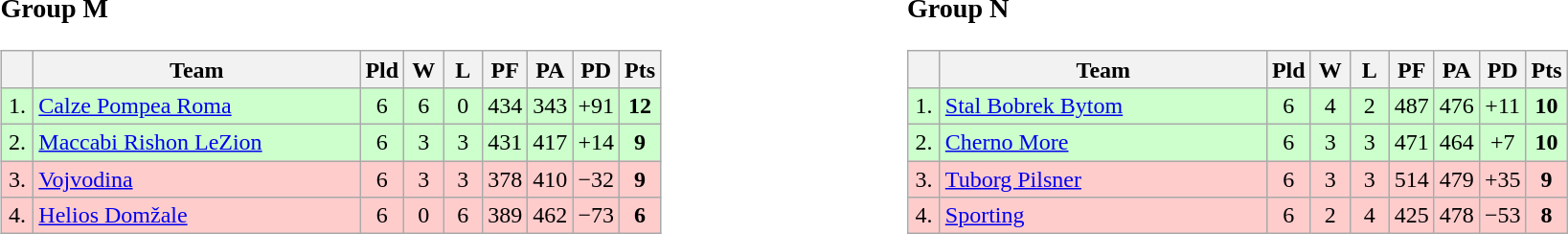<table>
<tr>
<td style="vertical-align:top; width:33%;"><br><h3>Group M</h3><table class="wikitable" style="text-align:center">
<tr>
<th width=15></th>
<th width=220>Team</th>
<th width=20>Pld</th>
<th width="20">W</th>
<th width="20">L</th>
<th width="20">PF</th>
<th width="20">PA</th>
<th width="20">PD</th>
<th width="20">Pts</th>
</tr>
<tr style="background:#cfc;">
<td>1.</td>
<td align=left> <a href='#'>Calze Pompea Roma</a></td>
<td>6</td>
<td>6</td>
<td>0</td>
<td>434</td>
<td>343</td>
<td>+91</td>
<td><strong>12</strong></td>
</tr>
<tr style="background:#cfc;">
<td>2.</td>
<td align=left> <a href='#'>Maccabi Rishon LeZion</a></td>
<td>6</td>
<td>3</td>
<td>3</td>
<td>431</td>
<td>417</td>
<td>+14</td>
<td><strong>9</strong></td>
</tr>
<tr style="background:#fcc;">
<td>3.</td>
<td align=left> <a href='#'>Vojvodina</a></td>
<td>6</td>
<td>3</td>
<td>3</td>
<td>378</td>
<td>410</td>
<td>−32</td>
<td><strong>9</strong></td>
</tr>
<tr style="background:#fcc;">
<td>4.</td>
<td align=left> <a href='#'>Helios Domžale</a></td>
<td>6</td>
<td>0</td>
<td>6</td>
<td>389</td>
<td>462</td>
<td>−73</td>
<td><strong>6</strong></td>
</tr>
</table>
</td>
<td style="vertical-align:top; width:33%;"><br><h3>Group N</h3><table class="wikitable" style="text-align:center">
<tr>
<th width=15></th>
<th width=220>Team</th>
<th width=20>Pld</th>
<th width="20">W</th>
<th width="20">L</th>
<th width="20">PF</th>
<th width="20">PA</th>
<th width="20">PD</th>
<th width="20">Pts</th>
</tr>
<tr style="background:#cfc;">
<td>1.</td>
<td align=left> <a href='#'>Stal Bobrek Bytom</a></td>
<td>6</td>
<td>4</td>
<td>2</td>
<td>487</td>
<td>476</td>
<td>+11</td>
<td><strong>10</strong></td>
</tr>
<tr style="background:#cfc;">
<td>2.</td>
<td align=left> <a href='#'>Cherno More</a></td>
<td>6</td>
<td>3</td>
<td>3</td>
<td>471</td>
<td>464</td>
<td>+7</td>
<td><strong>10</strong></td>
</tr>
<tr style="background:#fcc;">
<td>3.</td>
<td align=left> <a href='#'>Tuborg Pilsner</a></td>
<td>6</td>
<td>3</td>
<td>3</td>
<td>514</td>
<td>479</td>
<td>+35</td>
<td><strong>9</strong></td>
</tr>
<tr style="background:#fcc;">
<td>4.</td>
<td align=left> <a href='#'>Sporting</a></td>
<td>6</td>
<td>2</td>
<td>4</td>
<td>425</td>
<td>478</td>
<td>−53</td>
<td><strong>8</strong></td>
</tr>
</table>
</td>
</tr>
</table>
